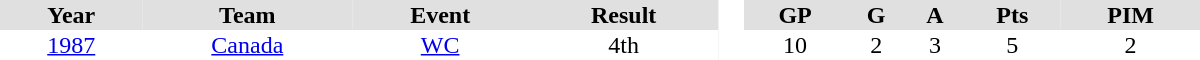<table border="0" cellpadding="1" cellspacing="0" style="text-align:center; width:50em">
<tr ALIGN="center" bgcolor="#e0e0e0">
<th>Year</th>
<th>Team</th>
<th>Event</th>
<th>Result</th>
<th rowspan="99" bgcolor="#ffffff"> </th>
<th>GP</th>
<th>G</th>
<th>A</th>
<th>Pts</th>
<th>PIM</th>
</tr>
<tr>
<td><a href='#'>1987</a></td>
<td><a href='#'>Canada</a></td>
<td><a href='#'>WC</a></td>
<td>4th</td>
<td>10</td>
<td>2</td>
<td>3</td>
<td>5</td>
<td>2</td>
</tr>
</table>
